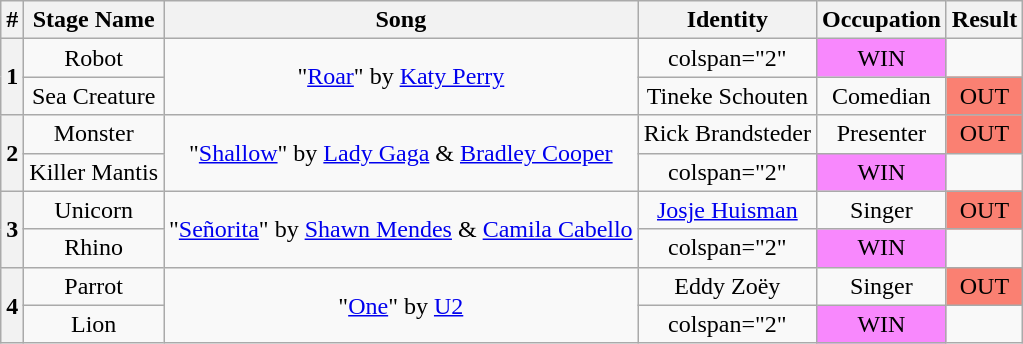<table class="wikitable plainrowheaders" style="text-align: center;">
<tr>
<th>#</th>
<th>Stage Name</th>
<th>Song</th>
<th>Identity</th>
<th>Occupation</th>
<th>Result</th>
</tr>
<tr>
<th rowspan="2">1</th>
<td>Robot</td>
<td rowspan="2">"<a href='#'>Roar</a>" by <a href='#'>Katy Perry</a></td>
<td>colspan="2" </td>
<td bgcolor="F888FD">WIN</td>
</tr>
<tr>
<td>Sea Creature</td>
<td>Tineke Schouten</td>
<td>Comedian</td>
<td bgcolor="salmon">OUT</td>
</tr>
<tr>
<th rowspan="2">2</th>
<td>Monster</td>
<td rowspan="2">"<a href='#'>Shallow</a>" by <a href='#'>Lady Gaga</a> & <a href='#'>Bradley Cooper</a></td>
<td>Rick Brandsteder</td>
<td>Presenter</td>
<td bgcolor="salmon">OUT</td>
</tr>
<tr>
<td>Killer Mantis</td>
<td>colspan="2" </td>
<td bgcolor="F888FD">WIN</td>
</tr>
<tr>
<th rowspan="2">3</th>
<td>Unicorn</td>
<td rowspan="2">"<a href='#'>Señorita</a>" by <a href='#'>Shawn Mendes</a> & <a href='#'>Camila Cabello</a></td>
<td><a href='#'>Josje Huisman</a></td>
<td>Singer</td>
<td bgcolor="salmon">OUT</td>
</tr>
<tr>
<td>Rhino</td>
<td>colspan="2" </td>
<td bgcolor="F888FD">WIN</td>
</tr>
<tr>
<th rowspan="2">4</th>
<td>Parrot</td>
<td rowspan="2">"<a href='#'>One</a>" by <a href='#'>U2</a></td>
<td>Eddy Zoëy</td>
<td>Singer</td>
<td bgcolor="salmon">OUT</td>
</tr>
<tr>
<td>Lion</td>
<td>colspan="2" </td>
<td bgcolor="F888FD">WIN</td>
</tr>
</table>
